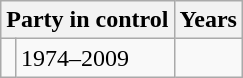<table class="wikitable">
<tr>
<th colspan="2">Party in control</th>
<th>Years</th>
</tr>
<tr>
<td></td>
<td>1974–2009</td>
</tr>
</table>
